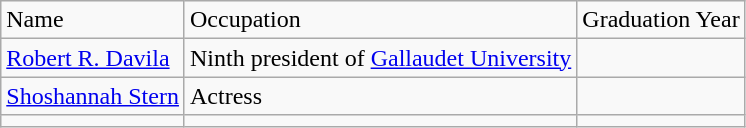<table class="wikitable">
<tr>
<td>Name</td>
<td>Occupation</td>
<td>Graduation Year</td>
</tr>
<tr>
<td><a href='#'>Robert R. Davila</a></td>
<td>Ninth president of <a href='#'>Gallaudet University</a></td>
<td></td>
</tr>
<tr>
<td><a href='#'>Shoshannah Stern</a></td>
<td>Actress</td>
<td></td>
</tr>
<tr>
<td></td>
<td></td>
<td></td>
</tr>
</table>
